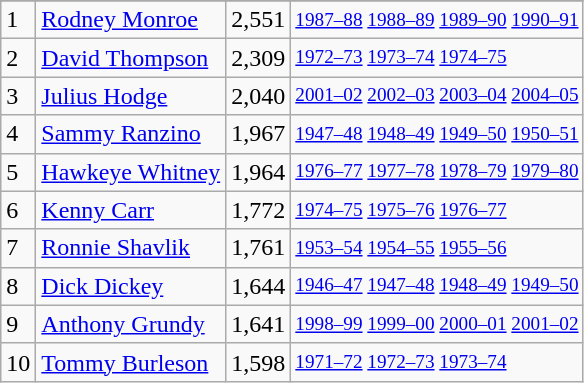<table class="wikitable">
<tr>
</tr>
<tr>
<td>1</td>
<td><a href='#'>Rodney Monroe</a></td>
<td>2,551</td>
<td style="font-size:80%;"><a href='#'>1987–88</a> <a href='#'>1988–89</a> <a href='#'>1989–90</a> <a href='#'>1990–91</a></td>
</tr>
<tr>
<td>2</td>
<td><a href='#'>David Thompson</a></td>
<td>2,309</td>
<td style="font-size:80%;"><a href='#'>1972–73</a> <a href='#'>1973–74</a> <a href='#'>1974–75</a></td>
</tr>
<tr>
<td>3</td>
<td><a href='#'>Julius Hodge</a></td>
<td>2,040</td>
<td style="font-size:80%;"><a href='#'>2001–02</a> <a href='#'>2002–03</a> <a href='#'>2003–04</a> <a href='#'>2004–05</a></td>
</tr>
<tr>
<td>4</td>
<td><a href='#'>Sammy Ranzino</a></td>
<td>1,967</td>
<td style="font-size:80%;"><a href='#'>1947–48</a> <a href='#'>1948–49</a> <a href='#'>1949–50</a> <a href='#'>1950–51</a></td>
</tr>
<tr>
<td>5</td>
<td><a href='#'>Hawkeye Whitney</a></td>
<td>1,964</td>
<td style="font-size:80%;"><a href='#'>1976–77</a> <a href='#'>1977–78</a> <a href='#'>1978–79</a> <a href='#'>1979–80</a></td>
</tr>
<tr>
<td>6</td>
<td><a href='#'>Kenny Carr</a></td>
<td>1,772</td>
<td style="font-size:80%;"><a href='#'>1974–75</a> <a href='#'>1975–76</a> <a href='#'>1976–77</a></td>
</tr>
<tr>
<td>7</td>
<td><a href='#'>Ronnie Shavlik</a></td>
<td>1,761</td>
<td style="font-size:80%;"><a href='#'>1953–54</a> <a href='#'>1954–55</a> <a href='#'>1955–56</a></td>
</tr>
<tr>
<td>8</td>
<td><a href='#'>Dick Dickey</a></td>
<td>1,644</td>
<td style="font-size:80%;"><a href='#'>1946–47</a> <a href='#'>1947–48</a> <a href='#'>1948–49</a> <a href='#'>1949–50</a></td>
</tr>
<tr>
<td>9</td>
<td><a href='#'>Anthony Grundy</a></td>
<td>1,641</td>
<td style="font-size:80%;"><a href='#'>1998–99</a> <a href='#'>1999–00</a> <a href='#'>2000–01</a> <a href='#'>2001–02</a></td>
</tr>
<tr>
<td>10</td>
<td><a href='#'>Tommy Burleson</a></td>
<td>1,598</td>
<td style="font-size:80%;"><a href='#'>1971–72</a> <a href='#'>1972–73</a> <a href='#'>1973–74</a></td>
</tr>
</table>
